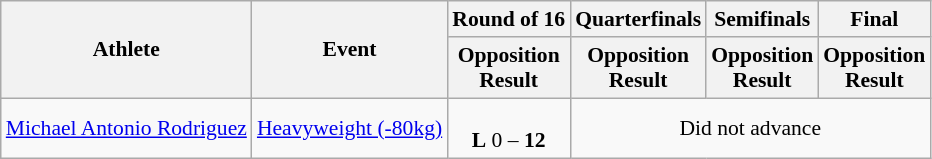<table class="wikitable" style="font-size:90%">
<tr>
<th rowspan=2>Athlete</th>
<th rowspan=2>Event</th>
<th>Round of 16</th>
<th>Quarterfinals</th>
<th>Semifinals</th>
<th>Final</th>
</tr>
<tr>
<th>Opposition<br>Result</th>
<th>Opposition<br>Result</th>
<th>Opposition<br>Result</th>
<th>Opposition<br>Result</th>
</tr>
<tr>
<td><a href='#'>Michael Antonio Rodriguez</a></td>
<td><a href='#'>Heavyweight (-80kg)</a></td>
<td align=center><br><strong>L</strong> 0 – <strong>12</strong></td>
<td align=center colspan="7">Did not advance</td>
</tr>
</table>
